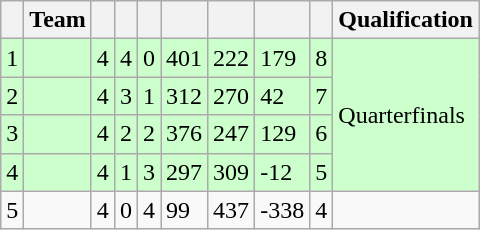<table class="wikitable">
<tr>
<th></th>
<th>Team</th>
<th></th>
<th></th>
<th></th>
<th></th>
<th></th>
<th></th>
<th></th>
<th>Qualification</th>
</tr>
<tr bgcolor=ccffcc>
<td>1</td>
<td></td>
<td>4</td>
<td>4</td>
<td>0</td>
<td>401</td>
<td>222</td>
<td>179</td>
<td>8</td>
<td rowspan=4>Quarterfinals</td>
</tr>
<tr bgcolor=ccffcc>
<td>2</td>
<td></td>
<td>4</td>
<td>3</td>
<td>1</td>
<td>312</td>
<td>270</td>
<td>42</td>
<td>7</td>
</tr>
<tr bgcolor=ccffcc>
<td>3</td>
<td></td>
<td>4</td>
<td>2</td>
<td>2</td>
<td>376</td>
<td>247</td>
<td>129</td>
<td>6</td>
</tr>
<tr bgcolor=ccffcc>
<td>4</td>
<td></td>
<td>4</td>
<td>1</td>
<td>3</td>
<td>297</td>
<td>309</td>
<td>-12</td>
<td>5</td>
</tr>
<tr>
<td>5</td>
<td></td>
<td>4</td>
<td>0</td>
<td>4</td>
<td>99</td>
<td>437</td>
<td>-338</td>
<td>4</td>
</tr>
</table>
